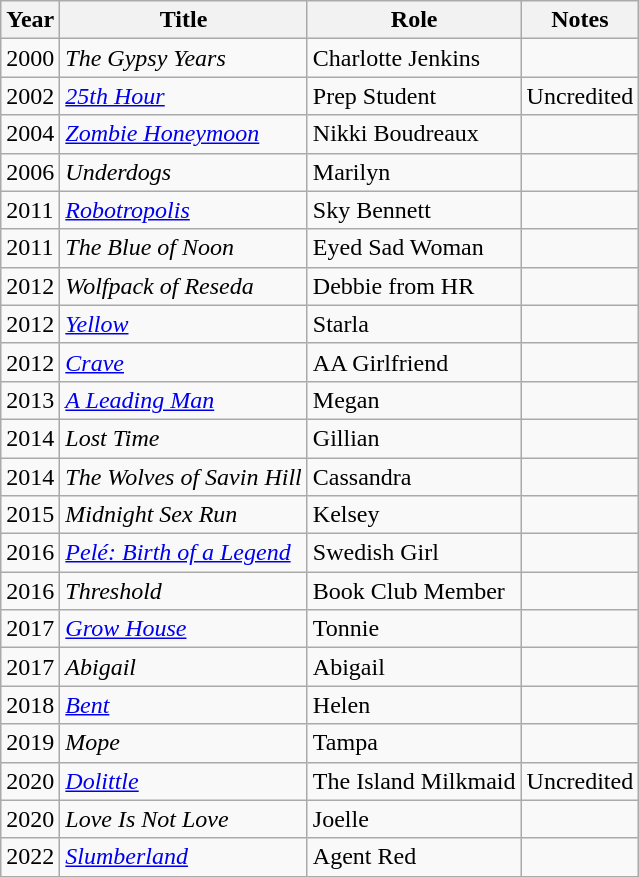<table class="wikitable sortable">
<tr>
<th>Year</th>
<th>Title</th>
<th>Role</th>
<th>Notes</th>
</tr>
<tr>
<td>2000</td>
<td><em>The Gypsy Years</em></td>
<td>Charlotte Jenkins</td>
<td></td>
</tr>
<tr>
<td>2002</td>
<td><em><a href='#'>25th Hour</a></em></td>
<td>Prep Student</td>
<td>Uncredited</td>
</tr>
<tr>
<td>2004</td>
<td><em><a href='#'>Zombie Honeymoon</a></em></td>
<td>Nikki Boudreaux</td>
<td></td>
</tr>
<tr>
<td>2006</td>
<td><em>Underdogs</em></td>
<td>Marilyn</td>
<td></td>
</tr>
<tr>
<td>2011</td>
<td><em><a href='#'>Robotropolis</a></em></td>
<td>Sky Bennett</td>
<td></td>
</tr>
<tr>
<td>2011</td>
<td><em>The Blue of Noon</em></td>
<td>Eyed Sad Woman</td>
<td></td>
</tr>
<tr>
<td>2012</td>
<td><em>Wolfpack of Reseda</em></td>
<td>Debbie from HR</td>
<td></td>
</tr>
<tr>
<td>2012</td>
<td><a href='#'><em>Yellow</em></a></td>
<td>Starla</td>
<td></td>
</tr>
<tr>
<td>2012</td>
<td><a href='#'><em>Crave</em></a></td>
<td>AA Girlfriend</td>
<td></td>
</tr>
<tr>
<td>2013</td>
<td><em><a href='#'>A Leading Man</a></em></td>
<td>Megan</td>
<td></td>
</tr>
<tr>
<td>2014</td>
<td><em>Lost Time</em></td>
<td>Gillian</td>
<td></td>
</tr>
<tr>
<td>2014</td>
<td><em>The Wolves of Savin Hill</em></td>
<td>Cassandra</td>
<td></td>
</tr>
<tr>
<td>2015</td>
<td><em>Midnight Sex Run</em></td>
<td>Kelsey</td>
<td></td>
</tr>
<tr>
<td>2016</td>
<td><em><a href='#'>Pelé: Birth of a Legend</a></em></td>
<td>Swedish Girl</td>
<td></td>
</tr>
<tr>
<td>2016</td>
<td><em>Threshold</em></td>
<td>Book Club Member</td>
<td></td>
</tr>
<tr>
<td>2017</td>
<td><em><a href='#'>Grow House</a></em></td>
<td>Tonnie</td>
<td></td>
</tr>
<tr>
<td>2017</td>
<td><em>Abigail</em></td>
<td>Abigail</td>
<td></td>
</tr>
<tr>
<td>2018</td>
<td><a href='#'><em>Bent</em></a></td>
<td>Helen</td>
<td></td>
</tr>
<tr>
<td>2019</td>
<td><em>Mope</em></td>
<td>Tampa</td>
<td></td>
</tr>
<tr>
<td>2020</td>
<td><a href='#'><em>Dolittle</em></a></td>
<td>The Island Milkmaid</td>
<td>Uncredited</td>
</tr>
<tr>
<td>2020</td>
<td><em>Love Is Not Love</em></td>
<td>Joelle</td>
<td></td>
</tr>
<tr>
<td>2022</td>
<td><a href='#'><em>Slumberland</em></a></td>
<td>Agent Red</td>
<td></td>
</tr>
</table>
